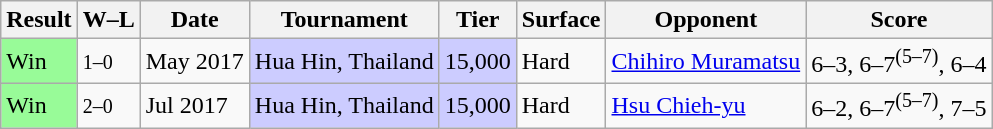<table class="sortable wikitable">
<tr>
<th>Result</th>
<th class="unsortable">W–L</th>
<th>Date</th>
<th>Tournament</th>
<th>Tier</th>
<th>Surface</th>
<th>Opponent</th>
<th class="unsortable">Score</th>
</tr>
<tr>
<td style="background:#98fb98;">Win</td>
<td><small>1–0</small></td>
<td>May 2017</td>
<td style="background:#ccf;">Hua Hin, Thailand</td>
<td style="background:#ccf;">15,000</td>
<td>Hard</td>
<td> <a href='#'>Chihiro Muramatsu</a></td>
<td>6–3, 6–7<sup>(5–7)</sup>, 6–4</td>
</tr>
<tr>
<td style="background:#98fb98;">Win</td>
<td><small>2–0</small></td>
<td>Jul 2017</td>
<td style="background:#ccf;">Hua Hin, Thailand</td>
<td style="background:#ccf;">15,000</td>
<td>Hard</td>
<td> <a href='#'>Hsu Chieh-yu</a></td>
<td>6–2, 6–7<sup>(5–7)</sup>, 7–5</td>
</tr>
</table>
